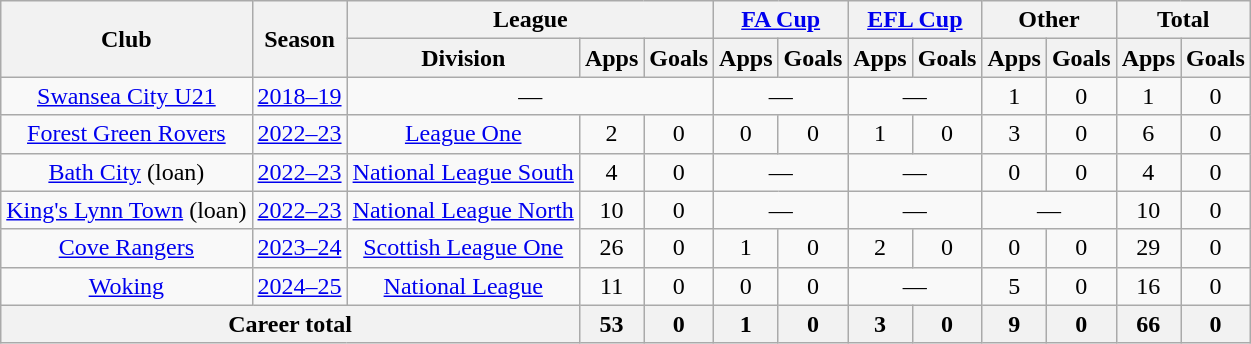<table class="wikitable" style="text-align:center">
<tr>
<th rowspan="2">Club</th>
<th rowspan="2">Season</th>
<th colspan="3">League</th>
<th colspan="2"><a href='#'>FA Cup</a></th>
<th colspan="2"><a href='#'>EFL Cup</a></th>
<th colspan="2">Other</th>
<th colspan="2">Total</th>
</tr>
<tr>
<th>Division</th>
<th>Apps</th>
<th>Goals</th>
<th>Apps</th>
<th>Goals</th>
<th>Apps</th>
<th>Goals</th>
<th>Apps</th>
<th>Goals</th>
<th>Apps</th>
<th>Goals</th>
</tr>
<tr>
<td><a href='#'>Swansea City U21</a></td>
<td><a href='#'>2018–19</a></td>
<td colspan="3">—</td>
<td colspan="2">—</td>
<td colspan="2">—</td>
<td>1</td>
<td>0</td>
<td>1</td>
<td>0</td>
</tr>
<tr>
<td><a href='#'>Forest Green Rovers</a></td>
<td><a href='#'>2022–23</a></td>
<td><a href='#'>League One</a></td>
<td>2</td>
<td>0</td>
<td>0</td>
<td>0</td>
<td>1</td>
<td>0</td>
<td>3</td>
<td>0</td>
<td>6</td>
<td>0</td>
</tr>
<tr>
<td><a href='#'>Bath City</a> (loan)</td>
<td><a href='#'>2022–23</a></td>
<td><a href='#'>National League South</a></td>
<td>4</td>
<td>0</td>
<td colspan="2">—</td>
<td colspan="2">—</td>
<td>0</td>
<td>0</td>
<td>4</td>
<td>0</td>
</tr>
<tr>
<td><a href='#'>King's Lynn Town</a> (loan)</td>
<td><a href='#'>2022–23</a></td>
<td><a href='#'>National League North</a></td>
<td>10</td>
<td>0</td>
<td colspan="2">—</td>
<td colspan="2">—</td>
<td colspan="2">—</td>
<td>10</td>
<td>0</td>
</tr>
<tr>
<td><a href='#'>Cove Rangers</a></td>
<td><a href='#'>2023–24</a></td>
<td><a href='#'>Scottish League One</a></td>
<td>26</td>
<td>0</td>
<td>1</td>
<td>0</td>
<td>2</td>
<td>0</td>
<td>0</td>
<td>0</td>
<td>29</td>
<td>0</td>
</tr>
<tr>
<td><a href='#'>Woking</a></td>
<td><a href='#'>2024–25</a></td>
<td><a href='#'>National League</a></td>
<td>11</td>
<td>0</td>
<td>0</td>
<td>0</td>
<td colspan="2">—</td>
<td>5</td>
<td>0</td>
<td>16</td>
<td>0</td>
</tr>
<tr>
<th colspan=3>Career total</th>
<th>53</th>
<th>0</th>
<th>1</th>
<th>0</th>
<th>3</th>
<th>0</th>
<th>9</th>
<th>0</th>
<th>66</th>
<th>0</th>
</tr>
</table>
